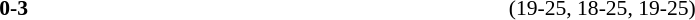<table width=100% cellspacing=1>
<tr>
<th width=20%></th>
<th width=12%></th>
<th width=20%></th>
<th width=33%></th>
<td></td>
</tr>
<tr style=font-size:90%>
<td align=right></td>
<td align=center><strong>0-3</strong></td>
<td></td>
<td>(19-25, 18-25, 19-25)</td>
</tr>
</table>
